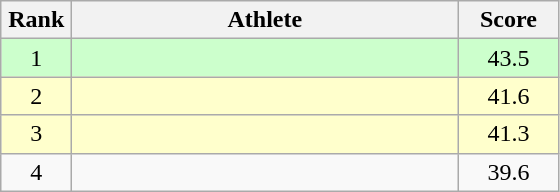<table class=wikitable style="text-align:center">
<tr>
<th width=40>Rank</th>
<th width=250>Athlete</th>
<th width=60>Score</th>
</tr>
<tr bgcolor="ccffcc">
<td>1</td>
<td align=left></td>
<td>43.5</td>
</tr>
<tr bgcolor="ffffcc">
<td>2</td>
<td align=left></td>
<td>41.6</td>
</tr>
<tr bgcolor="ffffcc">
<td>3</td>
<td align=left></td>
<td>41.3</td>
</tr>
<tr>
<td>4</td>
<td align=left></td>
<td>39.6</td>
</tr>
</table>
